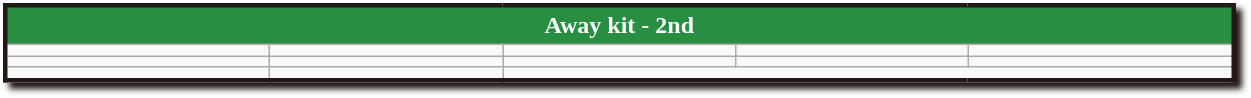<table class="wikitable mw-collapsible mw-collapsed" style="width:65%; border:solid 3px #231815; box-shadow: 4px 4px 4px #231815;">
<tr style="text-align:center; background-color:#278E42; color:#FFFFFF; font-weight:bold;">
<td colspan=5>Away kit - 2nd</td>
</tr>
<tr>
<td></td>
<td></td>
<td></td>
<td></td>
<td></td>
</tr>
<tr>
<td></td>
<td></td>
<td></td>
<td></td>
<td></td>
</tr>
<tr>
<td></td>
<td></td>
</tr>
</table>
